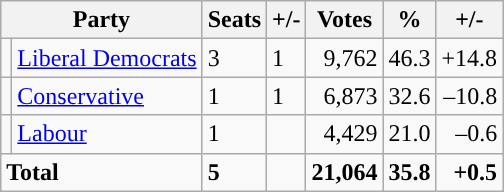<table class="wikitable sortable">
<tr>
<th colspan="2">Party</th>
<th>Seats</th>
<th>+/-</th>
<th>Votes</th>
<th>%</th>
<th>+/-</th>
</tr>
<tr>
<td style="background-color: "></td>
<td><a href='#'>Liberal Democrats</a></td>
<td>3</td>
<td> 1</td>
<td style="text-align:right;">9,762</td>
<td style="text-align:right;">46.3</td>
<td style="text-align:right;">+14.8</td>
</tr>
<tr>
<td style="background-color: "></td>
<td><a href='#'>Conservative</a></td>
<td>1</td>
<td> 1</td>
<td style="text-align:right;">6,873</td>
<td style="text-align:right;">32.6</td>
<td style="text-align:right;">–10.8</td>
</tr>
<tr>
<td style="background-color: "></td>
<td><a href='#'>Labour</a></td>
<td>1</td>
<td></td>
<td style="text-align:right;">4,429</td>
<td style="text-align:right;">21.0</td>
<td style="text-align:right;">–0.6</td>
</tr>
<tr>
<td colspan="2"><strong>Total</strong></td>
<td><strong>5</strong></td>
<td></td>
<td style="text-align:right;"><strong>21,064</strong></td>
<td style="text-align:right;"><strong>35.8</strong></td>
<td style="text-align:right;"><strong>+0.5</strong></td>
</tr>
</table>
